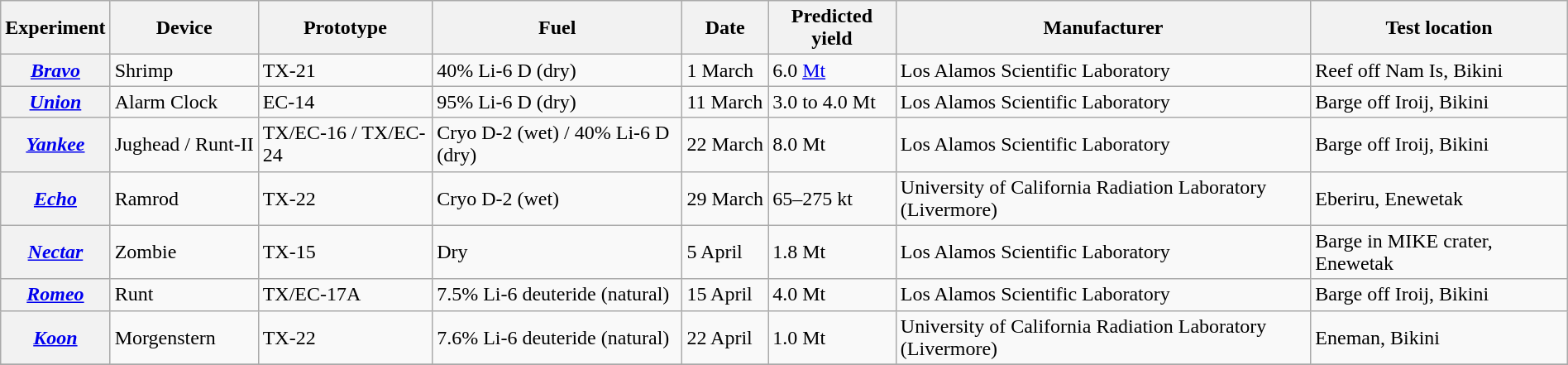<table class="wikitable" style="margin:auto;">
<tr>
<th>Experiment</th>
<th>Device</th>
<th>Prototype</th>
<th>Fuel</th>
<th>Date</th>
<th>Predicted yield</th>
<th>Manufacturer</th>
<th>Test location</th>
</tr>
<tr>
<th><em><a href='#'>Bravo</a></em></th>
<td>Shrimp</td>
<td>TX-21</td>
<td>40% Li-6 D (dry)</td>
<td>1 March</td>
<td>6.0 <a href='#'>Mt</a></td>
<td>Los Alamos Scientific Laboratory</td>
<td style="white-space:nowrap;">Reef off Nam Is, Bikini</td>
</tr>
<tr>
<th><em><a href='#'>Union</a></em></th>
<td>Alarm Clock</td>
<td>EC-14</td>
<td>95% Li-6 D (dry)</td>
<td>11 March</td>
<td>3.0 to 4.0 Mt</td>
<td>Los Alamos Scientific Laboratory</td>
<td>Barge off Iroij, Bikini</td>
</tr>
<tr>
<th><em><a href='#'>Yankee</a></em></th>
<td style="white-space:nowrap;">Jughead / Runt-II</td>
<td>TX/EC-16 / TX/EC-24</td>
<td>Cryo D-2 (wet) / 40% Li-6 D (dry)</td>
<td>22 March</td>
<td>8.0 Mt</td>
<td>Los Alamos Scientific Laboratory</td>
<td>Barge off Iroij, Bikini</td>
</tr>
<tr>
<th><em><a href='#'>Echo</a></em></th>
<td>Ramrod</td>
<td>TX-22</td>
<td>Cryo D-2 (wet)</td>
<td style="white-space:nowrap;">29 March</td>
<td style="white-space:nowrap;">65–275 kt</td>
<td>University of California Radiation Laboratory (Livermore)</td>
<td>Eberiru, Enewetak</td>
</tr>
<tr>
<th><em><a href='#'>Nectar</a></em></th>
<td>Zombie</td>
<td>TX-15</td>
<td>Dry</td>
<td>5 April</td>
<td>1.8 Mt</td>
<td>Los Alamos Scientific Laboratory</td>
<td>Barge in MIKE crater, Enewetak</td>
</tr>
<tr>
<th><em><a href='#'>Romeo</a></em></th>
<td>Runt</td>
<td>TX/EC-17A</td>
<td>7.5% Li-6 deuteride (natural)</td>
<td>15 April</td>
<td>4.0 Mt</td>
<td>Los Alamos Scientific Laboratory</td>
<td>Barge off Iroij, Bikini</td>
</tr>
<tr>
<th><em><a href='#'>Koon</a></em></th>
<td>Morgenstern</td>
<td>TX-22</td>
<td>7.6% Li-6 deuteride (natural)</td>
<td>22 April</td>
<td>1.0 Mt</td>
<td>University of California Radiation Laboratory (Livermore)</td>
<td>Eneman, Bikini</td>
</tr>
<tr>
</tr>
</table>
